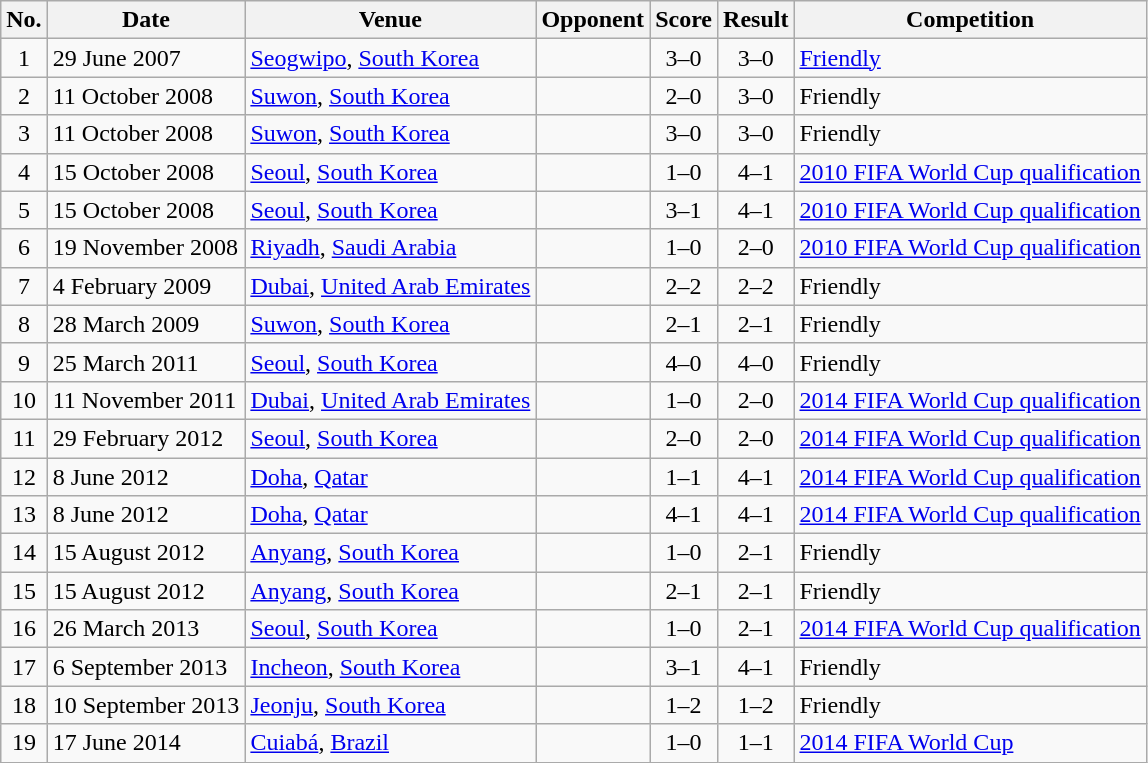<table class="wikitable sortable">
<tr>
<th>No.</th>
<th>Date</th>
<th>Venue</th>
<th>Opponent</th>
<th>Score</th>
<th>Result</th>
<th>Competition</th>
</tr>
<tr>
<td align="center">1</td>
<td>29 June 2007</td>
<td><a href='#'>Seogwipo</a>, <a href='#'>South Korea</a></td>
<td></td>
<td align="center">3–0</td>
<td align="center">3–0</td>
<td><a href='#'>Friendly</a></td>
</tr>
<tr>
<td align="center">2</td>
<td>11 October 2008</td>
<td><a href='#'>Suwon</a>, <a href='#'>South Korea</a></td>
<td></td>
<td align="center">2–0</td>
<td align="center">3–0</td>
<td>Friendly</td>
</tr>
<tr>
<td align="center">3</td>
<td>11 October 2008</td>
<td><a href='#'>Suwon</a>, <a href='#'>South Korea</a></td>
<td></td>
<td align="center">3–0</td>
<td align="center">3–0</td>
<td>Friendly</td>
</tr>
<tr>
<td align="center">4</td>
<td>15 October 2008</td>
<td><a href='#'>Seoul</a>, <a href='#'>South Korea</a></td>
<td></td>
<td align="center">1–0</td>
<td align="center">4–1</td>
<td><a href='#'>2010 FIFA World Cup qualification</a></td>
</tr>
<tr>
<td align="center">5</td>
<td>15 October 2008</td>
<td><a href='#'>Seoul</a>, <a href='#'>South Korea</a></td>
<td></td>
<td align="center">3–1</td>
<td align="center">4–1</td>
<td><a href='#'>2010 FIFA World Cup qualification</a></td>
</tr>
<tr>
<td align="center">6</td>
<td>19 November 2008</td>
<td><a href='#'>Riyadh</a>, <a href='#'>Saudi Arabia</a></td>
<td></td>
<td align="center">1–0</td>
<td align="center">2–0</td>
<td><a href='#'>2010 FIFA World Cup qualification</a></td>
</tr>
<tr>
<td align="center">7</td>
<td>4 February 2009</td>
<td><a href='#'>Dubai</a>, <a href='#'>United Arab Emirates</a></td>
<td></td>
<td align="center">2–2</td>
<td align="center">2–2</td>
<td>Friendly</td>
</tr>
<tr>
<td align="center">8</td>
<td>28 March 2009</td>
<td><a href='#'>Suwon</a>, <a href='#'>South Korea</a></td>
<td></td>
<td align="center">2–1</td>
<td align="center">2–1</td>
<td>Friendly</td>
</tr>
<tr>
<td align="center">9</td>
<td>25 March 2011</td>
<td><a href='#'>Seoul</a>, <a href='#'>South Korea</a></td>
<td></td>
<td align="center">4–0</td>
<td align="center">4–0</td>
<td>Friendly</td>
</tr>
<tr>
<td align="center">10</td>
<td>11 November 2011</td>
<td><a href='#'>Dubai</a>, <a href='#'>United Arab Emirates</a></td>
<td></td>
<td align="center">1–0</td>
<td align="center">2–0</td>
<td><a href='#'>2014 FIFA World Cup qualification</a></td>
</tr>
<tr>
<td align="center">11</td>
<td>29 February 2012</td>
<td><a href='#'>Seoul</a>, <a href='#'>South Korea</a></td>
<td></td>
<td align="center">2–0</td>
<td align="center">2–0</td>
<td><a href='#'>2014 FIFA World Cup qualification</a></td>
</tr>
<tr>
<td align="center">12</td>
<td>8 June 2012</td>
<td><a href='#'>Doha</a>, <a href='#'>Qatar</a></td>
<td></td>
<td align="center">1–1</td>
<td align="center">4–1</td>
<td><a href='#'>2014 FIFA World Cup qualification</a></td>
</tr>
<tr>
<td align="center">13</td>
<td>8 June 2012</td>
<td><a href='#'>Doha</a>, <a href='#'>Qatar</a></td>
<td></td>
<td align="center">4–1</td>
<td align="center">4–1</td>
<td><a href='#'>2014 FIFA World Cup qualification</a></td>
</tr>
<tr>
<td align="center">14</td>
<td>15 August 2012</td>
<td><a href='#'>Anyang</a>, <a href='#'>South Korea</a></td>
<td></td>
<td align="center">1–0</td>
<td align="center">2–1</td>
<td>Friendly</td>
</tr>
<tr>
<td align="center">15</td>
<td>15 August 2012</td>
<td><a href='#'>Anyang</a>, <a href='#'>South Korea</a></td>
<td></td>
<td align="center">2–1</td>
<td align="center">2–1</td>
<td>Friendly</td>
</tr>
<tr>
<td align="center">16</td>
<td>26 March 2013</td>
<td><a href='#'>Seoul</a>, <a href='#'>South Korea</a></td>
<td></td>
<td align="center">1–0</td>
<td align="center">2–1</td>
<td><a href='#'>2014 FIFA World Cup qualification</a></td>
</tr>
<tr>
<td align="center">17</td>
<td>6 September 2013</td>
<td><a href='#'>Incheon</a>, <a href='#'>South Korea</a></td>
<td></td>
<td align="center">3–1</td>
<td align="center">4–1</td>
<td>Friendly</td>
</tr>
<tr>
<td align="center">18</td>
<td>10 September 2013</td>
<td><a href='#'>Jeonju</a>, <a href='#'>South Korea</a></td>
<td></td>
<td align="center">1–2</td>
<td align="center">1–2</td>
<td>Friendly</td>
</tr>
<tr>
<td align="center">19</td>
<td>17 June 2014</td>
<td><a href='#'>Cuiabá</a>, <a href='#'>Brazil</a></td>
<td></td>
<td align="center">1–0</td>
<td align="center">1–1</td>
<td><a href='#'>2014 FIFA World Cup</a></td>
</tr>
</table>
